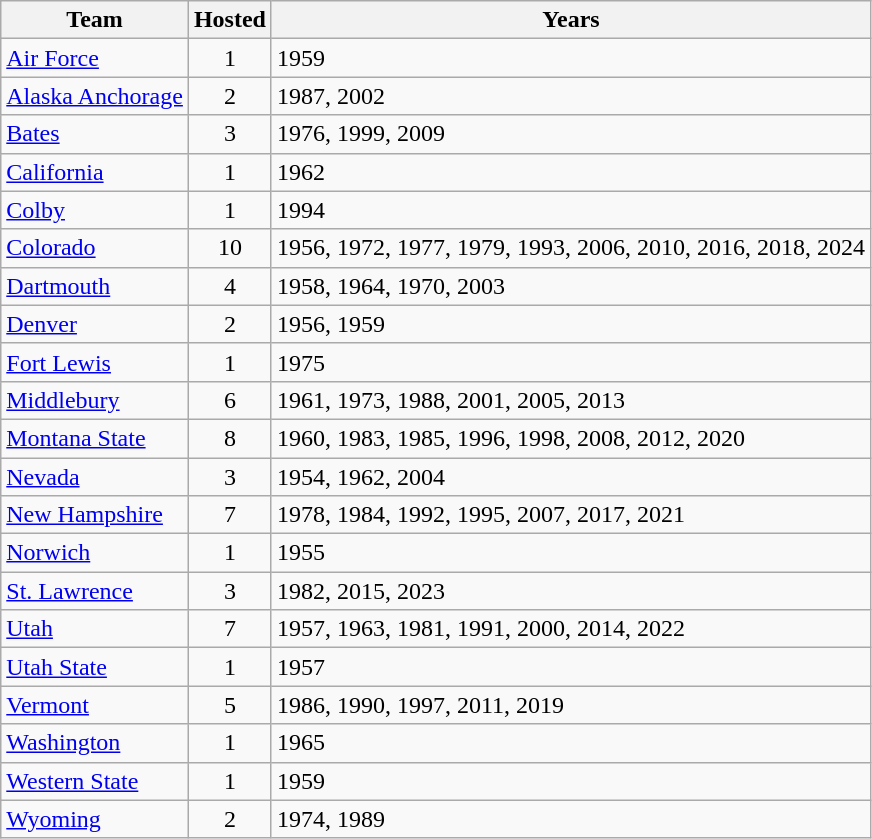<table class="wikitable sortable" style="text-align:center">
<tr>
<th>Team</th>
<th>Hosted</th>
<th>Years</th>
</tr>
<tr>
<td align="left"><a href='#'>Air Force</a></td>
<td>1</td>
<td align=left>1959</td>
</tr>
<tr>
<td align="left"><a href='#'>Alaska Anchorage</a></td>
<td>2</td>
<td align=left>1987, 2002</td>
</tr>
<tr>
<td align="left"><a href='#'>Bates</a></td>
<td>3</td>
<td align=left>1976, 1999, 2009</td>
</tr>
<tr>
<td align="left"><a href='#'>California</a></td>
<td>1</td>
<td align=left>1962</td>
</tr>
<tr>
<td align="left"><a href='#'>Colby</a></td>
<td>1</td>
<td align=left>1994</td>
</tr>
<tr>
<td align="left"><a href='#'>Colorado</a></td>
<td>10</td>
<td align=left>1956, 1972, 1977, 1979, 1993, 2006, 2010, 2016, 2018, 2024</td>
</tr>
<tr>
<td align="left"><a href='#'>Dartmouth</a></td>
<td>4</td>
<td align=left>1958, 1964, 1970, 2003</td>
</tr>
<tr>
<td align="left"><a href='#'>Denver</a></td>
<td>2</td>
<td align=left>1956, 1959</td>
</tr>
<tr>
<td align="left"><a href='#'>Fort Lewis</a></td>
<td>1</td>
<td align=left>1975</td>
</tr>
<tr>
<td align="left"><a href='#'>Middlebury</a></td>
<td>6</td>
<td align=left>1961, 1973, 1988, 2001, 2005, 2013</td>
</tr>
<tr>
<td align="left"><a href='#'>Montana State</a></td>
<td>8</td>
<td align=left>1960, 1983, 1985, 1996, 1998, 2008, 2012, 2020</td>
</tr>
<tr>
<td align="left"><a href='#'>Nevada</a></td>
<td>3</td>
<td align=left>1954, 1962, 2004</td>
</tr>
<tr>
<td align="left"><a href='#'>New Hampshire</a></td>
<td>7</td>
<td align=left>1978, 1984, 1992, 1995, 2007, 2017, 2021</td>
</tr>
<tr>
<td align="left"><a href='#'>Norwich</a></td>
<td>1</td>
<td align=left>1955</td>
</tr>
<tr>
<td align="left"><a href='#'>St. Lawrence</a></td>
<td>3</td>
<td align=left>1982, 2015, 2023</td>
</tr>
<tr>
<td align="left"><a href='#'>Utah</a></td>
<td>7</td>
<td align=left>1957, 1963, 1981, 1991, 2000, 2014, 2022</td>
</tr>
<tr>
<td align="left"><a href='#'>Utah State</a></td>
<td>1</td>
<td align=left>1957</td>
</tr>
<tr>
<td align="left"><a href='#'>Vermont</a></td>
<td>5</td>
<td align=left>1986, 1990, 1997, 2011, 2019</td>
</tr>
<tr>
<td align="left"><a href='#'>Washington</a></td>
<td>1</td>
<td align=left>1965</td>
</tr>
<tr>
<td align="left"><a href='#'>Western State</a></td>
<td>1</td>
<td align=left>1959</td>
</tr>
<tr>
<td align="left"><a href='#'>Wyoming</a></td>
<td>2</td>
<td align=left>1974, 1989</td>
</tr>
</table>
